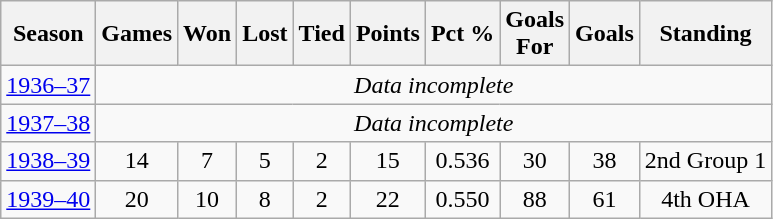<table class="wikitable" style="text-align:center">
<tr>
<th>Season</th>
<th>Games</th>
<th>Won</th>
<th>Lost</th>
<th>Tied</th>
<th>Points</th>
<th>Pct %</th>
<th>Goals<br>For</th>
<th>Goals<br></th>
<th>Standing</th>
</tr>
<tr>
<td><a href='#'>1936–37</a></td>
<td colspan=10><em>Data incomplete</em></td>
</tr>
<tr>
<td><a href='#'>1937–38</a></td>
<td colspan=10><em>Data incomplete</em></td>
</tr>
<tr>
<td><a href='#'>1938–39</a></td>
<td>14</td>
<td>7</td>
<td>5</td>
<td>2</td>
<td>15</td>
<td>0.536</td>
<td>30</td>
<td>38</td>
<td>2nd Group 1</td>
</tr>
<tr>
<td><a href='#'>1939–40</a></td>
<td>20</td>
<td>10</td>
<td>8</td>
<td>2</td>
<td>22</td>
<td>0.550</td>
<td>88</td>
<td>61</td>
<td>4th OHA</td>
</tr>
</table>
